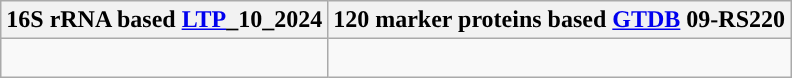<table class="wikitable">
<tr>
<th colspan=1>16S rRNA based <a href='#'>LTP</a>_10_2024</th>
<th colspan=1>120 marker proteins based <a href='#'>GTDB</a> 09-RS220</th>
</tr>
<tr>
<td style="vertical-align:top"><br></td>
<td><br></td>
</tr>
</table>
